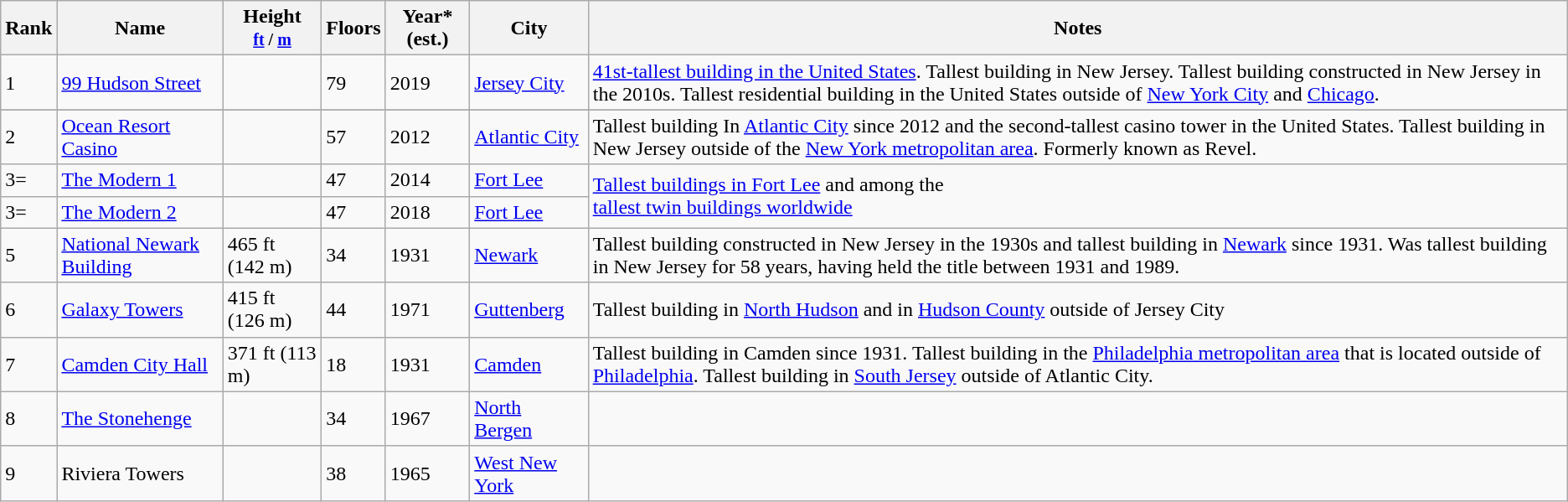<table class="wikitable sortable">
<tr>
<th>Rank</th>
<th>Name</th>
<th>Height<br><small><a href='#'>ft</a> / <a href='#'>m</a></small></th>
<th>Floors</th>
<th>Year* (est.)</th>
<th>City</th>
<th class="unsortable">Notes</th>
</tr>
<tr>
<td>1</td>
<td><a href='#'>99 Hudson Street</a></td>
<td></td>
<td>79</td>
<td>2019</td>
<td><a href='#'>Jersey City</a></td>
<td><a href='#'>41st-tallest building in the United States</a>. Tallest building in New Jersey. Tallest building constructed in New Jersey in the 2010s. Tallest residential building in the United States outside of <a href='#'>New York City</a> and <a href='#'>Chicago</a>.</td>
</tr>
<tr style="background:#dfd;">
</tr>
<tr>
<td>2</td>
<td><a href='#'>Ocean Resort Casino</a></td>
<td></td>
<td>57</td>
<td>2012</td>
<td><a href='#'>Atlantic City</a></td>
<td>Tallest building In <a href='#'>Atlantic City</a> since 2012 and the second-tallest casino tower in the United States. Tallest building in New Jersey outside of the <a href='#'>New York metropolitan area</a>. Formerly known as Revel.</td>
</tr>
<tr>
<td>3=</td>
<td><a href='#'>The Modern 1</a></td>
<td></td>
<td>47</td>
<td>2014</td>
<td><a href='#'>Fort Lee</a></td>
<td rowspan="2"><a href='#'>Tallest buildings in Fort Lee</a> and among the<br><a href='#'>tallest twin buildings worldwide</a></td>
</tr>
<tr>
<td>3=</td>
<td><a href='#'>The Modern 2</a></td>
<td></td>
<td>47</td>
<td>2018</td>
<td><a href='#'>Fort Lee</a></td>
</tr>
<tr>
<td>5</td>
<td align=left><a href='#'>National Newark Building</a></td>
<td>465 ft (142 m)</td>
<td>34</td>
<td>1931</td>
<td><a href='#'>Newark</a></td>
<td>Tallest building constructed in New Jersey in the 1930s and tallest building in <a href='#'>Newark</a> since 1931. Was tallest building in New Jersey for 58 years, having held the title between 1931 and 1989.</td>
</tr>
<tr>
<td>6</td>
<td><a href='#'>Galaxy Towers</a></td>
<td>415 ft (126 m)</td>
<td>44</td>
<td>1971</td>
<td><a href='#'>Guttenberg</a></td>
<td>Tallest building in <a href='#'>North Hudson</a> and in <a href='#'>Hudson County</a> outside of Jersey City</td>
</tr>
<tr>
<td>7</td>
<td><a href='#'>Camden City Hall</a></td>
<td>371 ft (113 m)</td>
<td>18</td>
<td>1931</td>
<td><a href='#'>Camden</a></td>
<td>Tallest building in Camden since 1931. Tallest building in the <a href='#'>Philadelphia metropolitan area</a> that is located outside of <a href='#'>Philadelphia</a>. Tallest building in <a href='#'>South Jersey</a> outside of Atlantic City.</td>
</tr>
<tr>
<td>8</td>
<td><a href='#'>The Stonehenge</a></td>
<td></td>
<td>34</td>
<td>1967</td>
<td><a href='#'>North Bergen</a></td>
<td></td>
</tr>
<tr>
<td>9</td>
<td>Riviera Towers</td>
<td></td>
<td>38</td>
<td>1965</td>
<td><a href='#'>West New York</a></td>
<td></td>
</tr>
</table>
